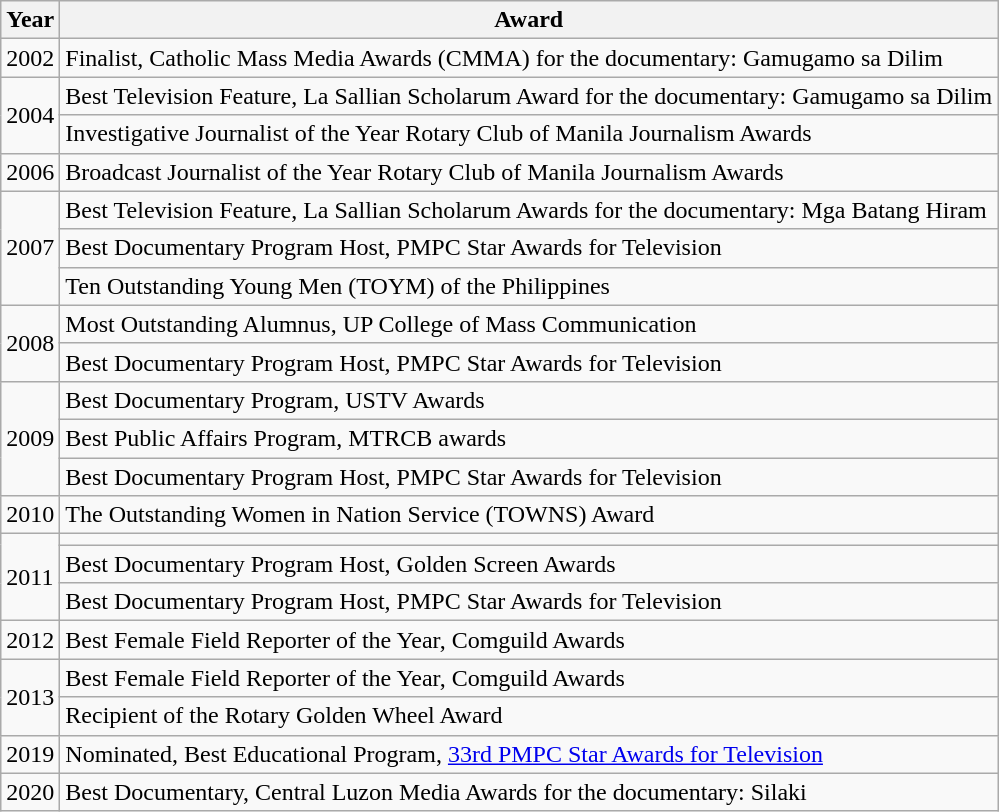<table class="wikitable plainrowheaders">
<tr>
<th>Year</th>
<th>Award</th>
</tr>
<tr>
<td>2002</td>
<td>Finalist, Catholic Mass Media Awards (CMMA) for the documentary: Gamugamo sa Dilim</td>
</tr>
<tr>
<td rowspan=2>2004</td>
<td>Best Television Feature, La Sallian Scholarum Award for the documentary: Gamugamo sa Dilim</td>
</tr>
<tr>
<td>Investigative Journalist of the Year Rotary Club of Manila Journalism Awards</td>
</tr>
<tr>
<td>2006</td>
<td>Broadcast Journalist of the Year Rotary Club of Manila Journalism Awards</td>
</tr>
<tr>
<td rowspan=3>2007</td>
<td>Best Television Feature, La Sallian Scholarum Awards for the documentary: Mga Batang Hiram</td>
</tr>
<tr>
<td>Best Documentary Program Host, PMPC Star Awards for Television</td>
</tr>
<tr>
<td>Ten Outstanding Young Men (TOYM) of the Philippines</td>
</tr>
<tr>
<td rowspan=2>2008</td>
<td>Most Outstanding Alumnus, UP College of Mass Communication</td>
</tr>
<tr>
<td>Best Documentary Program Host, PMPC Star Awards for Television</td>
</tr>
<tr>
<td rowspan=3>2009</td>
<td>Best Documentary Program, USTV Awards</td>
</tr>
<tr>
<td>Best Public Affairs Program, MTRCB awards</td>
</tr>
<tr>
<td>Best Documentary Program Host, PMPC Star Awards for Television</td>
</tr>
<tr>
<td>2010</td>
<td>The Outstanding Women in Nation Service (TOWNS) Award</td>
</tr>
<tr>
<td rowspan=3>2011</td>
<td></td>
</tr>
<tr>
<td>Best Documentary Program Host, Golden Screen Awards</td>
</tr>
<tr>
<td>Best Documentary Program Host, PMPC Star Awards for Television</td>
</tr>
<tr>
<td>2012</td>
<td>Best Female Field Reporter of the Year, Comguild Awards</td>
</tr>
<tr>
<td rowspan=2>2013</td>
<td>Best Female Field Reporter of the Year, Comguild Awards</td>
</tr>
<tr>
<td>Recipient of the Rotary Golden Wheel Award</td>
</tr>
<tr>
<td>2019</td>
<td>Nominated, Best Educational Program, <a href='#'>33rd PMPC Star Awards for Television</a></td>
</tr>
<tr>
<td>2020</td>
<td>Best Documentary, Central Luzon Media Awards for the documentary: Silaki </td>
</tr>
</table>
